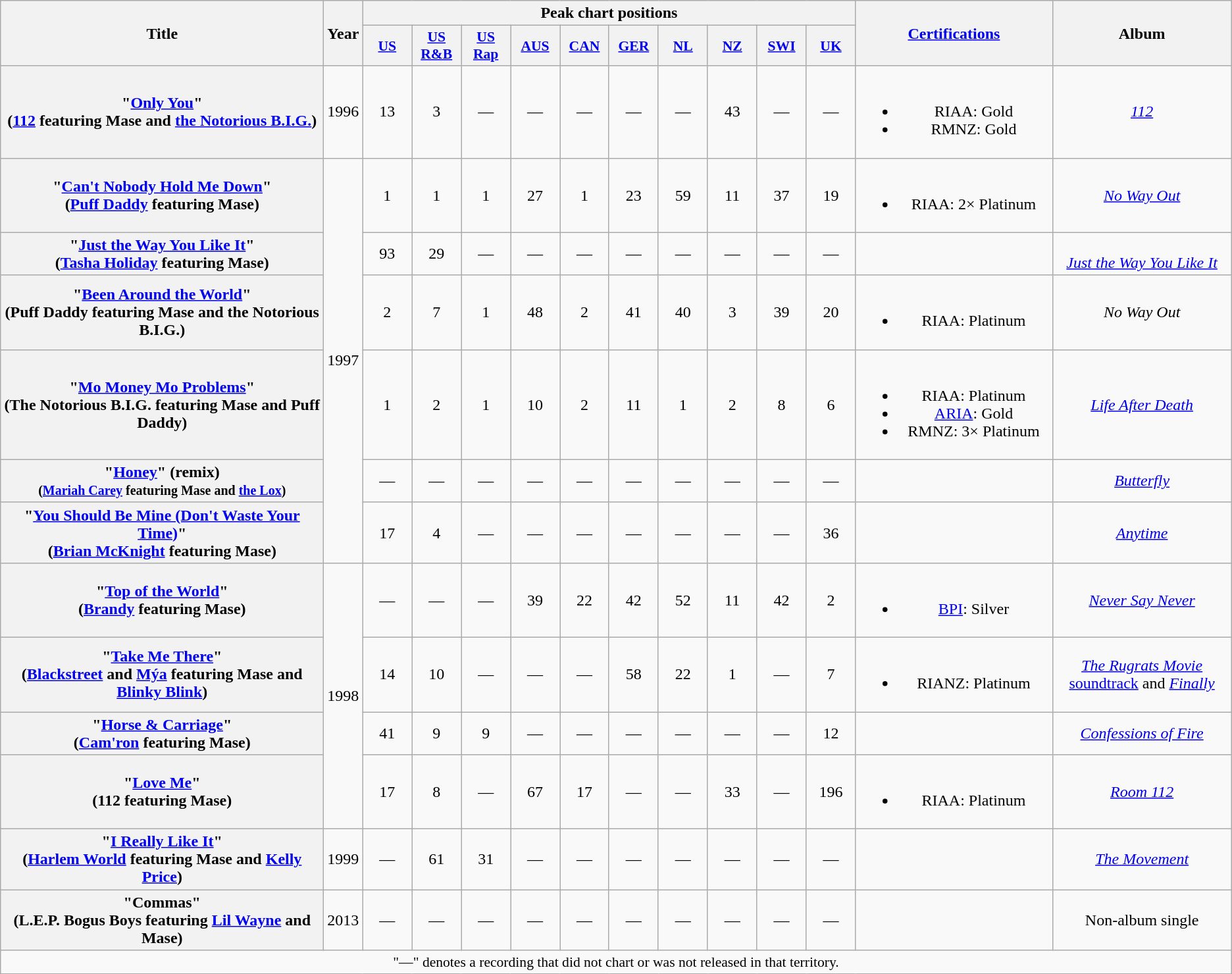<table class="wikitable plainrowheaders" style="text-align:center;">
<tr>
<th scope="col" rowspan="2" style="width:20em;">Title</th>
<th scope="col" rowspan="2">Year</th>
<th scope="col" colspan="10">Peak chart positions</th>
<th scope="col" rowspan="2" style="width:12em;"><a href='#'>Certifications</a></th>
<th scope="col" rowspan="2">Album</th>
</tr>
<tr>
<th style="width:3em; font-size:90%"><a href='#'>US</a><br></th>
<th style="width:3em; font-size:90%"><a href='#'>US<br>R&B</a><br></th>
<th style="width:3em; font-size:90%"><a href='#'>US<br>Rap</a><br></th>
<th style="width:3em; font-size:90%"><a href='#'>AUS</a><br></th>
<th style="width:3em; font-size:90%"><a href='#'>CAN</a><br></th>
<th style="width:3em; font-size:90%"><a href='#'>GER</a><br></th>
<th style="width:3em; font-size:90%"><a href='#'>NL</a><br></th>
<th style="width:3em; font-size:90%"><a href='#'>NZ</a><br></th>
<th style="width:3em; font-size:90%"><a href='#'>SWI</a><br></th>
<th style="width:3em; font-size:90%"><a href='#'>UK</a><br></th>
</tr>
<tr>
<th scope="row">"<a href='#'>Only You</a>"<br><span>(<a href='#'>112</a> featuring Mase and <a href='#'>the Notorious B.I.G.</a>)</span></th>
<td>1996</td>
<td>13</td>
<td>3</td>
<td>—</td>
<td>—</td>
<td>—</td>
<td>—</td>
<td>—</td>
<td>43</td>
<td>—</td>
<td>—</td>
<td><br><ul><li>RIAA: Gold</li><li>RMNZ: Gold</li></ul></td>
<td><em><a href='#'>112</a></em></td>
</tr>
<tr>
<th scope="row">"<a href='#'>Can't Nobody Hold Me Down</a>"<br><span>(<a href='#'>Puff Daddy</a> featuring Mase)</span></th>
<td rowspan="6">1997</td>
<td>1</td>
<td>1</td>
<td>1</td>
<td>27</td>
<td>1</td>
<td>23</td>
<td>59</td>
<td>11</td>
<td>37</td>
<td>19</td>
<td><br><ul><li>RIAA: 2× Platinum</li></ul></td>
<td><em><a href='#'>No Way Out</a></em></td>
</tr>
<tr>
<th scope="row">"<a href='#'>Just the Way You Like It</a>"<br><span>(<a href='#'>Tasha Holiday</a> featuring Mase)</span></th>
<td>93</td>
<td>29</td>
<td>—</td>
<td>—</td>
<td>—</td>
<td>—</td>
<td>—</td>
<td>—</td>
<td>—</td>
<td>—</td>
<td></td>
<td><br><em><a href='#'>Just the Way You Like It</a></em></td>
</tr>
<tr>
<th scope="row">"<a href='#'>Been Around the World</a>"<br><span>(Puff Daddy featuring Mase and the Notorious B.I.G.)</span></th>
<td>2</td>
<td>7</td>
<td>1</td>
<td>48</td>
<td>2</td>
<td>41</td>
<td>40</td>
<td>3</td>
<td>39</td>
<td>20</td>
<td><br><ul><li>RIAA: Platinum</li></ul></td>
<td><em>No Way Out</em></td>
</tr>
<tr>
<th scope="row">"<a href='#'>Mo Money Mo Problems</a>"<br><span>(The Notorious B.I.G. featuring Mase and Puff Daddy)</span></th>
<td>1</td>
<td>2</td>
<td>1</td>
<td>10</td>
<td>2</td>
<td>11</td>
<td>1</td>
<td>2</td>
<td>8</td>
<td>6</td>
<td><br><ul><li>RIAA: Platinum</li><li><a href='#'>ARIA</a>: Gold</li><li>RMNZ: 3× Platinum</li></ul></td>
<td><em><a href='#'>Life After Death</a></em></td>
</tr>
<tr>
<th scope="row">"<a href='#'>Honey</a>" (remix)<br><small>(<a href='#'>Mariah Carey</a> featuring Mase and <a href='#'>the Lox</a>)</small></th>
<td>—</td>
<td>—</td>
<td>—</td>
<td>—</td>
<td>—</td>
<td>—</td>
<td>—</td>
<td>—</td>
<td>—</td>
<td>—</td>
<td></td>
<td><em><a href='#'>Butterfly</a></em></td>
</tr>
<tr>
<th scope="row">"<a href='#'>You Should Be Mine (Don't Waste Your Time)</a>"<br><span>(<a href='#'>Brian McKnight</a> featuring Mase)</span></th>
<td>17</td>
<td>4</td>
<td>—</td>
<td>—</td>
<td>—</td>
<td>—</td>
<td>—</td>
<td>—</td>
<td>—</td>
<td>36</td>
<td></td>
<td><em><a href='#'>Anytime</a></em></td>
</tr>
<tr>
<th scope="row">"<a href='#'>Top of the World</a>"<br><span>(<a href='#'>Brandy</a> featuring Mase)</span></th>
<td rowspan="4">1998</td>
<td>—</td>
<td>—</td>
<td>—</td>
<td>39</td>
<td>22</td>
<td>42</td>
<td>52</td>
<td>11</td>
<td>42</td>
<td>2</td>
<td><br><ul><li><a href='#'>BPI</a>: Silver</li></ul></td>
<td><em><a href='#'>Never Say Never</a></em></td>
</tr>
<tr>
<th scope="row">"<a href='#'>Take Me There</a>"<br><span>(<a href='#'>Blackstreet</a> and <a href='#'>Mýa</a> featuring Mase and <a href='#'>Blinky Blink</a>)</span></th>
<td>14</td>
<td>10</td>
<td>—</td>
<td>—</td>
<td>—</td>
<td>58</td>
<td>22</td>
<td>1</td>
<td>—</td>
<td>7</td>
<td><br><ul><li>RIANZ: Platinum</li></ul></td>
<td><a href='#'><em>The Rugrats Movie</em> soundtrack</a> and <em><a href='#'>Finally</a></em></td>
</tr>
<tr>
<th scope="row">"<a href='#'>Horse & Carriage</a>"<br><span>(<a href='#'>Cam'ron</a> featuring Mase)</span></th>
<td>41</td>
<td>9</td>
<td>9</td>
<td>—</td>
<td>—</td>
<td>—</td>
<td>—</td>
<td>—</td>
<td>—</td>
<td>12</td>
<td></td>
<td><em><a href='#'>Confessions of Fire</a></em></td>
</tr>
<tr>
<th scope="row">"<a href='#'>Love Me</a>"<br><span>(112 featuring Mase)</span></th>
<td>17</td>
<td>8</td>
<td>—</td>
<td>67</td>
<td>17</td>
<td>—</td>
<td>—</td>
<td>33</td>
<td>—</td>
<td>196</td>
<td><br><ul><li>RIAA: Platinum</li></ul></td>
<td><em><a href='#'>Room 112</a></em></td>
</tr>
<tr>
<th scope="row">"<a href='#'>I Really Like It</a>"<br><span>(<a href='#'>Harlem World</a> featuring Mase and <a href='#'>Kelly Price</a>)</span></th>
<td>1999</td>
<td>—</td>
<td>61</td>
<td>31</td>
<td>—</td>
<td>—</td>
<td>—</td>
<td>—</td>
<td>—</td>
<td>—</td>
<td>—</td>
<td></td>
<td><em><a href='#'>The Movement</a></em></td>
</tr>
<tr>
<th scope="row">"Commas"<br><span>(L.E.P. Bogus Boys featuring <a href='#'>Lil Wayne</a> and Mase)</span></th>
<td>2013</td>
<td>—</td>
<td>—</td>
<td>—</td>
<td>—</td>
<td>—</td>
<td>—</td>
<td>—</td>
<td>—</td>
<td>—</td>
<td>—</td>
<td></td>
<td>Non-album single</td>
</tr>
<tr>
<td colspan="14" style="font-size:90%">"—" denotes a recording that did not chart or was not released in that territory.</td>
</tr>
</table>
